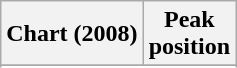<table class="wikitable sortable plainrowheaders" style="text-align:center;">
<tr>
<th align="center">Chart (2008)</th>
<th align="center">Peak<br>position</th>
</tr>
<tr>
</tr>
<tr>
</tr>
<tr>
</tr>
</table>
